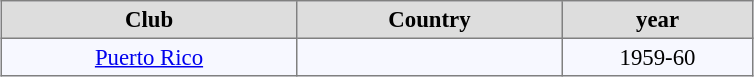<table align="center" bgcolor="#f7f8ff" cellpadding="3" cellspacing="0" border="1" style="font-size: 95%; border: gray solid 1px; border-collapse: collapse;">
<tr align=center bgcolor=#DDDDDD style="color:black;">
<th width="190">Club</th>
<th width="170">Country</th>
<th width="120">year</th>
</tr>
<tr align=center>
<td><a href='#'>Puerto Rico</a></td>
<td></td>
<td>1959-60</td>
</tr>
</table>
